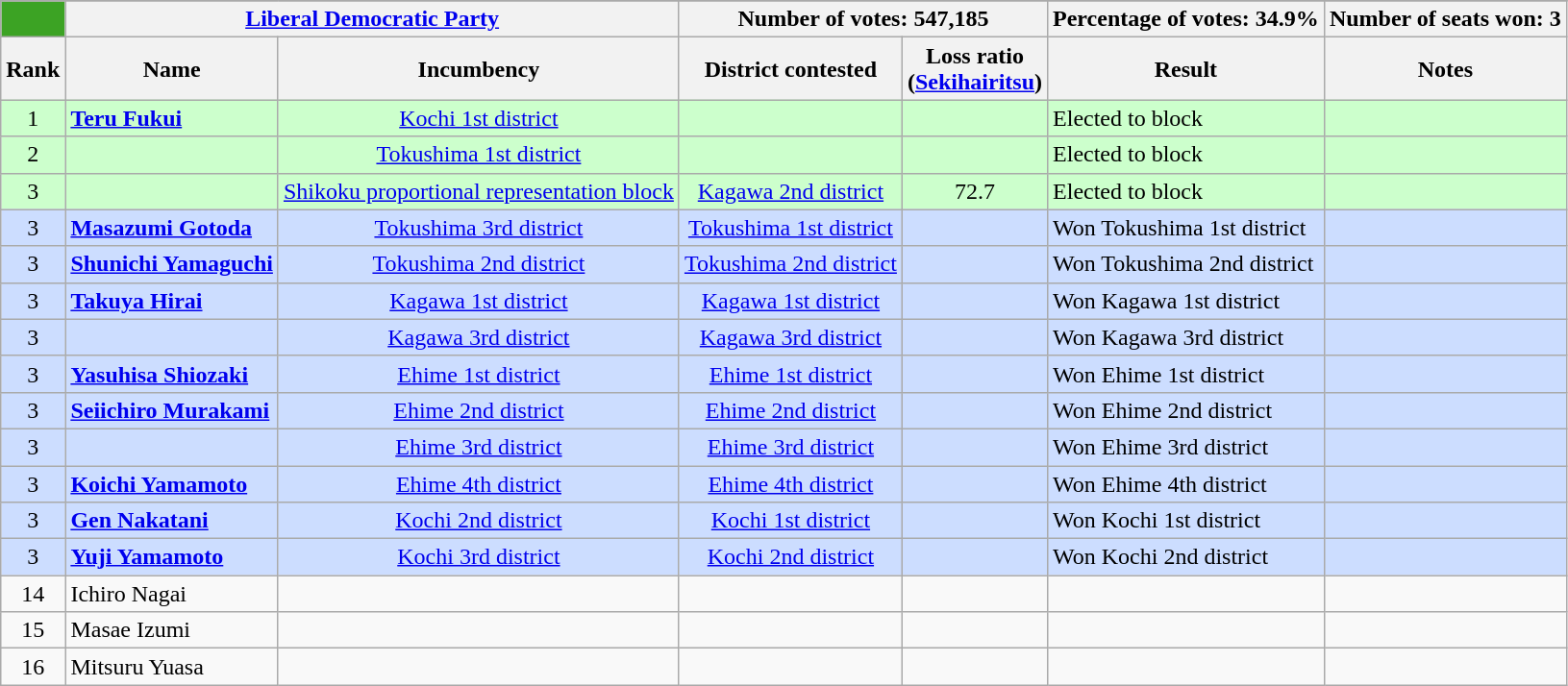<table class="wikitable sortable" style="text-align: center; ">
<tr ------------------>
</tr>
<tr class="vcard">
<th style="background-color: #3CA324; width: 5px;"></th>
<th colspan="2" align="center"><a href='#'>Liberal Democratic Party</a></th>
<th colspan="2" align="center">Number of votes: 547,185</th>
<th colspan="1" align="center">Percentage of votes: 34.9%</th>
<th colspan="2" align="center">Number of seats won: 3</th>
</tr>
<tr>
<th>Rank</th>
<th>Name</th>
<th>Incumbency</th>
<th>District contested</th>
<th>Loss ratio<br>(<a href='#'>Sekihairitsu</a>)</th>
<th>Result</th>
<th>Notes</th>
</tr>
<tr style="display:none;">
<td>99999</td>
<td>AAA</td>
<td>AAA</td>
<td>AAA</td>
<td>99999</td>
<td>AAA </td>
</tr>
<tr style="display:none;">
<td>000</td>
<td>ZZZ</td>
<td>ZZZ</td>
<td>ZZZ</td>
<td>000</td>
<td>ZZZ</td>
</tr>
<tr style="background-color:#cfc;">
<td>1</td>
<td style="text-align:left;"><span></span> <strong><a href='#'>Teru Fukui</a></strong></td>
<td><span></span><a href='#'>Kochi 1st district</a></td>
<td><span></span></td>
<td></td>
<td style="text-align:left;"><span></span> Elected to block</td>
<td align=left><span></span></td>
</tr>
<tr style="background-color:#cfc;">
<td>2</td>
<td style="text-align:left;"><span></span> <strong></strong></td>
<td><span></span><a href='#'>Tokushima 1st district</a></td>
<td><span></span></td>
<td></td>
<td style="text-align:left;"><span></span> Elected to block</td>
<td align=left><span></span></td>
</tr>
<tr style="background-color:#cfc;">
<td>3</td>
<td style="text-align:left;"><span></span> <strong></strong></td>
<td><span></span><a href='#'>Shikoku proportional representation block</a></td>
<td><a href='#'>Kagawa 2nd district</a></td>
<td>72.7</td>
<td style="text-align:left;"><span></span> Elected to block</td>
<td align=left><span></span></td>
</tr>
<tr style="background-color:#cdf;">
<td>3</td>
<td style="text-align:left;"><span></span> <strong><a href='#'>Masazumi Gotoda</a></strong></td>
<td><span></span><a href='#'>Tokushima 3rd district</a></td>
<td><a href='#'>Tokushima 1st district</a></td>
<td></td>
<td style="text-align:left;"><span></span> Won Tokushima 1st district</td>
<td align=left><span></span></td>
</tr>
<tr style="background-color:#cdf;">
<td>3</td>
<td style="text-align:left;"><span></span> <strong><a href='#'>Shunichi Yamaguchi</a></strong></td>
<td><span></span><a href='#'>Tokushima 2nd district</a></td>
<td><a href='#'>Tokushima 2nd district</a></td>
<td></td>
<td style="text-align:left;"><span></span> Won Tokushima 2nd district</td>
<td align=left><span></span></td>
</tr>
<tr style="background-color:#cdf;">
<td>3</td>
<td style="text-align:left;"><span></span> <strong><a href='#'>Takuya Hirai</a></strong></td>
<td><span></span><a href='#'>Kagawa 1st district</a></td>
<td><a href='#'>Kagawa 1st district</a></td>
<td></td>
<td style="text-align:left;"><span></span> Won Kagawa 1st district</td>
<td align=left><span></span></td>
</tr>
<tr style="background-color:#cdf;">
<td>3</td>
<td style="text-align:left;"><span></span> <strong></strong></td>
<td><span></span><a href='#'>Kagawa 3rd district</a></td>
<td><a href='#'>Kagawa 3rd district</a></td>
<td></td>
<td style="text-align:left;"><span></span> Won Kagawa 3rd district</td>
<td align=left><span></span></td>
</tr>
<tr style="background-color:#cdf;">
<td>3</td>
<td style="text-align:left;"><span></span> <strong><a href='#'>Yasuhisa Shiozaki</a></strong></td>
<td><span></span><a href='#'>Ehime 1st district</a></td>
<td><a href='#'>Ehime 1st district</a></td>
<td></td>
<td style="text-align:left;"><span></span> Won Ehime 1st district</td>
<td align=left><span></span></td>
</tr>
<tr style="background-color:#cdf;">
<td>3</td>
<td style="text-align:left;"><span></span> <strong><a href='#'>Seiichiro Murakami</a></strong></td>
<td><span></span><a href='#'>Ehime 2nd district</a></td>
<td><a href='#'>Ehime 2nd district</a></td>
<td></td>
<td style="text-align:left;"><span></span> Won Ehime 2nd district</td>
<td align=left><span></span></td>
</tr>
<tr style="background-color:#cdf;">
<td>3</td>
<td style="text-align:left;"><span></span> <strong></strong></td>
<td><span></span><a href='#'>Ehime 3rd district</a></td>
<td><a href='#'>Ehime 3rd district</a></td>
<td></td>
<td style="text-align:left;"><span></span> Won Ehime 3rd district</td>
<td align=left><span></span></td>
</tr>
<tr style="background-color:#cdf;">
<td>3</td>
<td style="text-align:left;"><span></span> <strong><a href='#'>Koichi Yamamoto</a></strong></td>
<td><span></span><a href='#'>Ehime 4th district</a></td>
<td><a href='#'>Ehime 4th district</a></td>
<td></td>
<td style="text-align:left;"><span></span> Won Ehime 4th district</td>
<td align=left><span></span></td>
</tr>
<tr style="background-color:#cdf;">
<td>3</td>
<td style="text-align:left;"><span></span> <strong><a href='#'>Gen Nakatani</a></strong></td>
<td><span></span><a href='#'>Kochi 2nd district</a></td>
<td><a href='#'>Kochi 1st district</a></td>
<td></td>
<td style="text-align:left;"><span></span> Won Kochi 1st district</td>
<td align=left><span></span></td>
</tr>
<tr style="background-color:#cdf;">
<td>3</td>
<td style="text-align:left;"><span></span> <strong><a href='#'>Yuji Yamamoto</a></strong></td>
<td><span></span><a href='#'>Kochi 3rd district</a></td>
<td><a href='#'>Kochi 2nd district</a></td>
<td></td>
<td style="text-align:left;"><span></span> Won Kochi 2nd district</td>
<td align=left><span></span></td>
</tr>
<tr>
<td>14</td>
<td style="text-align:left;"><span></span> Ichiro Nagai</td>
<td><span></span></td>
<td><span></span></td>
<td></td>
<td style="text-align:left;"><span></span></td>
<td align=left><span></span></td>
</tr>
<tr>
<td>15</td>
<td style="text-align:left;"><span></span> Masae Izumi</td>
<td><span></span></td>
<td><span></span></td>
<td></td>
<td style="text-align:left;"><span></span></td>
<td align=left><span></span></td>
</tr>
<tr>
<td>16</td>
<td style="text-align:left;"><span></span> Mitsuru Yuasa</td>
<td><span></span></td>
<td><span></span></td>
<td></td>
<td style="text-align:left;"><span></span></td>
<td align=left><span></span></td>
</tr>
</table>
